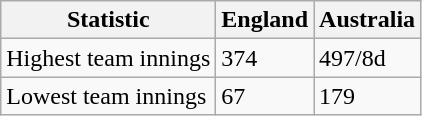<table class="wikitable">
<tr>
<th>Statistic</th>
<th>England</th>
<th>Australia</th>
</tr>
<tr>
<td>Highest team innings</td>
<td>374</td>
<td>497/8d</td>
</tr>
<tr>
<td>Lowest team innings</td>
<td>67</td>
<td>179</td>
</tr>
</table>
